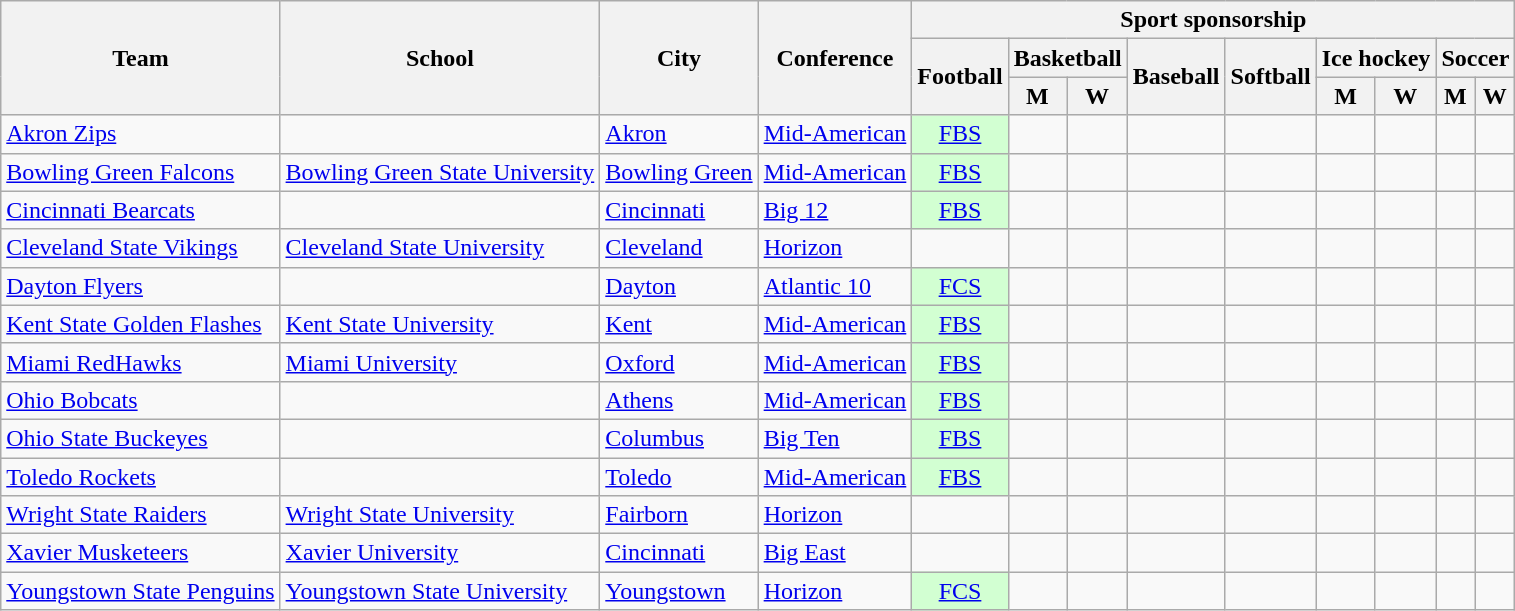<table class="sortable wikitable">
<tr>
<th rowspan=3>Team</th>
<th rowspan=3>School</th>
<th rowspan=3>City</th>
<th rowspan=3>Conference</th>
<th colspan=9>Sport sponsorship</th>
</tr>
<tr>
<th rowspan=2>Football</th>
<th colspan=2>Basketball</th>
<th rowspan=2>Baseball</th>
<th rowspan=2>Softball</th>
<th colspan=2>Ice hockey</th>
<th colspan=2>Soccer</th>
</tr>
<tr>
<th>M</th>
<th>W</th>
<th>M</th>
<th>W</th>
<th>M</th>
<th>W</th>
</tr>
<tr>
<td><a href='#'>Akron Zips</a></td>
<td></td>
<td><a href='#'>Akron</a></td>
<td><a href='#'>Mid-American</a></td>
<td style="background:#D2FFD2; text-align:center"><a href='#'>FBS</a></td>
<td></td>
<td></td>
<td></td>
<td></td>
<td></td>
<td></td>
<td></td>
<td></td>
</tr>
<tr>
<td><a href='#'>Bowling Green Falcons</a></td>
<td><a href='#'>Bowling Green State University</a></td>
<td><a href='#'>Bowling Green</a></td>
<td><a href='#'>Mid-American</a></td>
<td style="background:#D2FFD2; text-align:center"><a href='#'>FBS</a></td>
<td></td>
<td></td>
<td></td>
<td></td>
<td> </td>
<td></td>
<td></td>
<td></td>
</tr>
<tr>
<td><a href='#'>Cincinnati Bearcats</a></td>
<td></td>
<td><a href='#'>Cincinnati</a></td>
<td><a href='#'>Big 12</a></td>
<td style="background:#D2FFD2; text-align:center"><a href='#'>FBS</a></td>
<td></td>
<td></td>
<td></td>
<td></td>
<td></td>
<td></td>
<td></td>
<td></td>
</tr>
<tr>
<td><a href='#'>Cleveland State Vikings</a></td>
<td><a href='#'>Cleveland State University</a></td>
<td><a href='#'>Cleveland</a></td>
<td><a href='#'>Horizon</a></td>
<td></td>
<td></td>
<td></td>
<td></td>
<td> </td>
<td></td>
<td></td>
<td></td>
<td></td>
</tr>
<tr>
<td><a href='#'>Dayton Flyers</a></td>
<td></td>
<td><a href='#'>Dayton</a></td>
<td><a href='#'>Atlantic 10</a></td>
<td style="background:#D2FFD2; text-align:center"><a href='#'>FCS</a> </td>
<td></td>
<td></td>
<td></td>
<td></td>
<td></td>
<td></td>
<td></td>
<td></td>
</tr>
<tr>
<td><a href='#'>Kent State Golden Flashes</a></td>
<td><a href='#'>Kent State University</a></td>
<td><a href='#'>Kent</a></td>
<td><a href='#'>Mid-American</a></td>
<td style="background:#D2FFD2; text-align:center"><a href='#'>FBS</a></td>
<td></td>
<td></td>
<td></td>
<td></td>
<td></td>
<td></td>
<td></td>
<td></td>
</tr>
<tr>
<td><a href='#'>Miami RedHawks</a></td>
<td><a href='#'>Miami University</a></td>
<td><a href='#'>Oxford</a></td>
<td><a href='#'>Mid-American</a></td>
<td style="background:#D2FFD2; text-align:center"><a href='#'>FBS</a></td>
<td></td>
<td></td>
<td></td>
<td></td>
<td> </td>
<td></td>
<td></td>
<td></td>
</tr>
<tr>
<td><a href='#'>Ohio Bobcats</a></td>
<td></td>
<td><a href='#'>Athens</a></td>
<td><a href='#'>Mid-American</a></td>
<td style="background:#D2FFD2; text-align:center"><a href='#'>FBS</a></td>
<td></td>
<td></td>
<td></td>
<td></td>
<td></td>
<td></td>
<td></td>
<td></td>
</tr>
<tr>
<td><a href='#'>Ohio State Buckeyes</a></td>
<td></td>
<td><a href='#'>Columbus</a></td>
<td><a href='#'>Big Ten</a></td>
<td style="background:#D2FFD2; text-align:center"><a href='#'>FBS</a></td>
<td></td>
<td></td>
<td></td>
<td></td>
<td></td>
<td> </td>
<td></td>
<td></td>
</tr>
<tr>
<td><a href='#'>Toledo Rockets</a></td>
<td></td>
<td><a href='#'>Toledo</a></td>
<td><a href='#'>Mid-American</a></td>
<td style="background:#D2FFD2; text-align:center"><a href='#'>FBS</a></td>
<td></td>
<td></td>
<td></td>
<td></td>
<td></td>
<td></td>
<td></td>
<td></td>
</tr>
<tr>
<td><a href='#'>Wright State Raiders</a></td>
<td><a href='#'>Wright State University</a></td>
<td><a href='#'>Fairborn</a></td>
<td><a href='#'>Horizon</a></td>
<td></td>
<td></td>
<td></td>
<td></td>
<td></td>
<td></td>
<td></td>
<td></td>
<td></td>
</tr>
<tr>
<td><a href='#'>Xavier Musketeers</a></td>
<td><a href='#'>Xavier University</a></td>
<td><a href='#'>Cincinnati</a></td>
<td><a href='#'>Big East</a></td>
<td></td>
<td></td>
<td></td>
<td></td>
<td></td>
<td></td>
<td></td>
<td></td>
<td></td>
</tr>
<tr>
<td><a href='#'>Youngstown State Penguins</a></td>
<td><a href='#'>Youngstown State University</a></td>
<td><a href='#'>Youngstown</a></td>
<td><a href='#'>Horizon</a></td>
<td style="background:#D2FFD2; text-align:center"><a href='#'>FCS</a> </td>
<td></td>
<td></td>
<td></td>
<td></td>
<td></td>
<td></td>
<td></td>
<td></td>
</tr>
</table>
